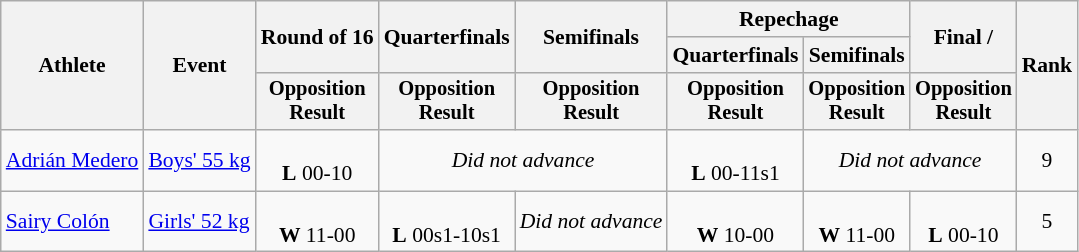<table class="wikitable" style="font-size:90%">
<tr>
<th rowspan="3">Athlete</th>
<th rowspan="3">Event</th>
<th rowspan="2">Round of 16</th>
<th rowspan="2">Quarterfinals</th>
<th rowspan="2">Semifinals</th>
<th colspan="2">Repechage</th>
<th rowspan="2">Final / </th>
<th rowspan="3">Rank</th>
</tr>
<tr>
<th>Quarterfinals</th>
<th>Semifinals</th>
</tr>
<tr style="font-size:95%">
<th>Opposition<br>Result</th>
<th>Opposition<br>Result</th>
<th>Opposition<br>Result</th>
<th>Opposition<br>Result</th>
<th>Opposition<br>Result</th>
<th>Opposition<br>Result</th>
</tr>
<tr align="center">
<td align=left><a href='#'>Adrián Medero</a></td>
<td align=left><a href='#'>Boys' 55 kg</a></td>
<td><br> <strong>L</strong> 00-10</td>
<td Colspan=2><em>Did not advance</em></td>
<td><br> <strong>L</strong> 00-11s1</td>
<td Colspan=2><em>Did not advance</em></td>
<td>9</td>
</tr>
<tr align="center">
<td align=left><a href='#'>Sairy Colón</a></td>
<td align=left><a href='#'>Girls' 52 kg</a></td>
<td><br> <strong>W</strong> 11-00</td>
<td><br> <strong>L</strong> 00s1-10s1</td>
<td><em>Did not advance</em></td>
<td><br> <strong>W</strong> 10-00</td>
<td><br> <strong>W</strong> 11-00</td>
<td><br> <strong>L</strong> 00-10</td>
<td>5</td>
</tr>
</table>
